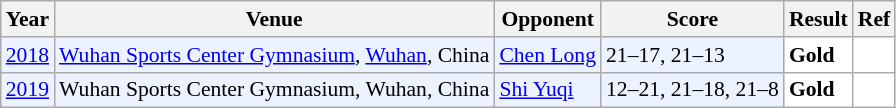<table class="sortable wikitable" style="font-size: 90%">
<tr>
<th>Year</th>
<th>Venue</th>
<th>Opponent</th>
<th>Score</th>
<th>Result</th>
<th>Ref</th>
</tr>
<tr style="background:#ECF2FF">
<td align="center"><a href='#'>2018</a></td>
<td align="left"><a href='#'>Wuhan Sports Center Gymnasium</a>, <a href='#'>Wuhan</a>, China</td>
<td align="left"> <a href='#'>Chen Long</a></td>
<td align="left">21–17, 21–13</td>
<td style="text-align:left; background:white"> <strong>Gold</strong></td>
<td style="text-align:center; background:white"></td>
</tr>
<tr style="background:#ECF2FF">
<td align="center"><a href='#'>2019</a></td>
<td align="left">Wuhan Sports Center Gymnasium, Wuhan, China</td>
<td align="left"> <a href='#'>Shi Yuqi</a></td>
<td align="left">12–21, 21–18, 21–8</td>
<td style="text-align:left; background:white"> <strong>Gold</strong></td>
<td style="text-align:center; background:white"></td>
</tr>
</table>
